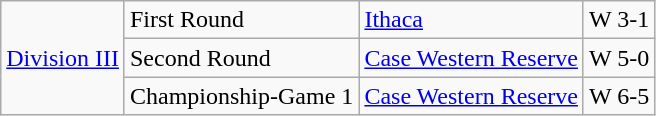<table class="wikitable">
<tr>
<td rowspan="4"><a href='#'>Division III</a></td>
<td>First Round</td>
<td><a href='#'>Ithaca</a></td>
<td>W 3-1</td>
</tr>
<tr>
<td>Second Round</td>
<td><a href='#'>Case Western Reserve</a></td>
<td>W 5-0</td>
</tr>
<tr>
<td>Championship-Game 1</td>
<td><a href='#'>Case Western Reserve</a></td>
<td>W 6-5</td>
</tr>
</table>
